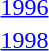<table>
<tr>
<td align=center><a href='#'>1996</a></td>
<td></td>
<td></td>
<td></td>
</tr>
<tr>
<td align=center><a href='#'>1998</a></td>
<td></td>
<td></td>
<td></td>
</tr>
</table>
